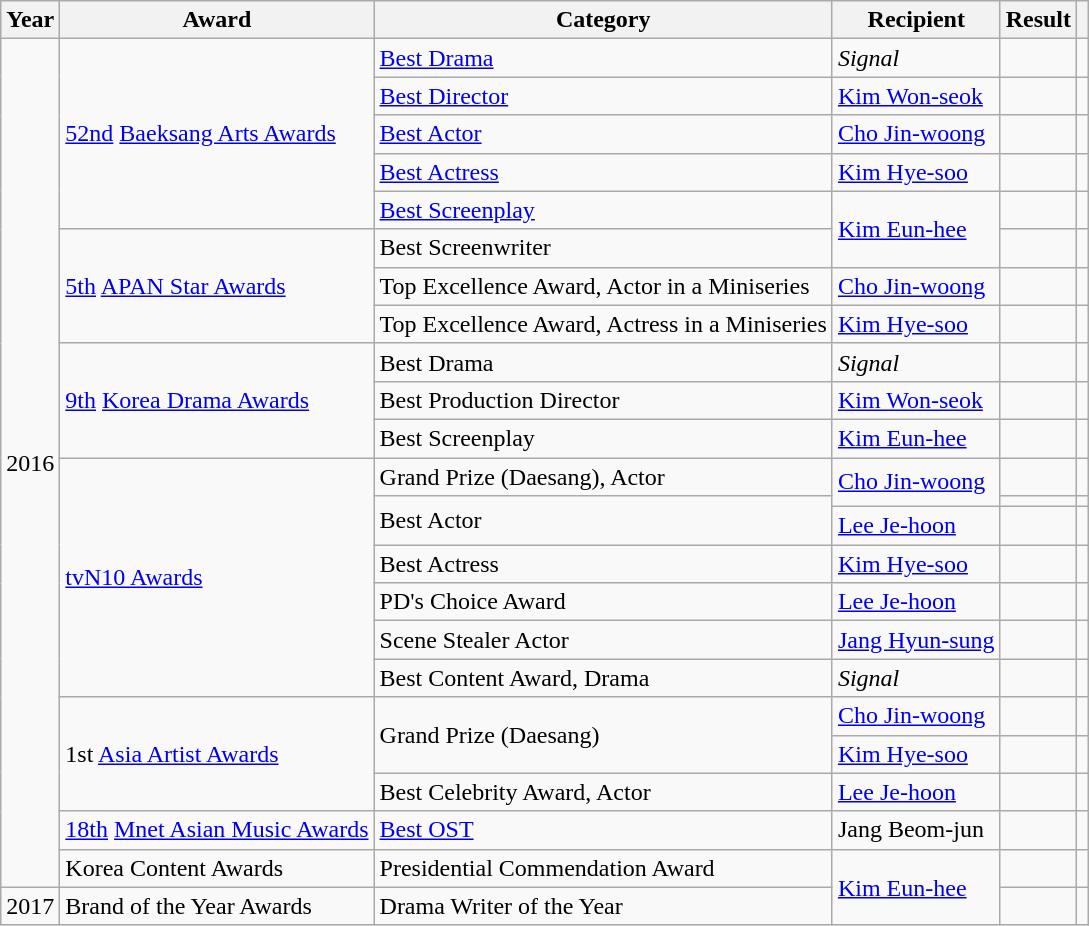<table class="wikitable sortable">
<tr>
<th scope="col">Year</th>
<th>Award</th>
<th scope="col">Category</th>
<th>Recipient</th>
<th scope="col">Result</th>
<th scope="col" class="unsortable"></th>
</tr>
<tr>
<td rowspan="23">2016</td>
<td rowspan="5"><a href='#'>52nd</a> <a href='#'>Baeksang Arts Awards</a></td>
<td><a href='#'>Best Drama</a></td>
<td><em>Signal</em></td>
<td></td>
<td></td>
</tr>
<tr>
<td><a href='#'>Best Director</a></td>
<td><a href='#'>Kim Won-seok</a></td>
<td></td>
<td></td>
</tr>
<tr>
<td><a href='#'>Best Actor</a></td>
<td><a href='#'>Cho Jin-woong</a></td>
<td></td>
<td></td>
</tr>
<tr>
<td><a href='#'>Best Actress</a></td>
<td><a href='#'>Kim Hye-soo</a></td>
<td></td>
<td></td>
</tr>
<tr>
<td><a href='#'>Best Screenplay</a></td>
<td rowspan="2"><a href='#'>Kim Eun-hee</a></td>
<td></td>
<td></td>
</tr>
<tr>
<td rowspan="3"><a href='#'>5th</a> <a href='#'>APAN Star Awards</a></td>
<td>Best Screenwriter</td>
<td></td>
<td></td>
</tr>
<tr>
<td>Top Excellence Award, Actor in a Miniseries</td>
<td><a href='#'>Cho Jin-woong</a></td>
<td></td>
<td></td>
</tr>
<tr>
<td>Top Excellence Award, Actress in a Miniseries</td>
<td><a href='#'>Kim Hye-soo</a></td>
<td></td>
<td></td>
</tr>
<tr>
<td rowspan="3"><a href='#'>9th</a> <a href='#'>Korea Drama Awards</a></td>
<td>Best Drama</td>
<td><em>Signal</em></td>
<td></td>
<td></td>
</tr>
<tr>
<td>Best Production Director</td>
<td><a href='#'>Kim Won-seok</a></td>
<td></td>
<td></td>
</tr>
<tr>
<td>Best Screenplay</td>
<td><a href='#'>Kim Eun-hee</a></td>
<td></td>
<td></td>
</tr>
<tr>
<td rowspan="7"><a href='#'>tvN10 Awards</a></td>
<td>Grand Prize (Daesang), Actor</td>
<td rowspan="2"><a href='#'>Cho Jin-woong</a></td>
<td></td>
<td></td>
</tr>
<tr>
<td rowspan="2">Best Actor</td>
<td></td>
<td></td>
</tr>
<tr>
<td><a href='#'>Lee Je-hoon</a></td>
<td></td>
<td></td>
</tr>
<tr>
<td>Best Actress</td>
<td><a href='#'>Kim Hye-soo</a></td>
<td></td>
<td></td>
</tr>
<tr>
<td>PD's Choice Award</td>
<td><a href='#'>Lee Je-hoon</a></td>
<td></td>
<td></td>
</tr>
<tr>
<td>Scene Stealer Actor</td>
<td><a href='#'>Jang Hyun-sung</a></td>
<td></td>
<td></td>
</tr>
<tr>
<td>Best Content Award, Drama</td>
<td><em>Signal</em></td>
<td></td>
<td></td>
</tr>
<tr>
<td rowspan="3">1st <a href='#'>Asia Artist Awards</a></td>
<td rowspan="2">Grand Prize (Daesang)</td>
<td><a href='#'>Cho Jin-woong</a></td>
<td></td>
<td></td>
</tr>
<tr>
<td><a href='#'>Kim Hye-soo</a></td>
<td></td>
<td></td>
</tr>
<tr>
<td>Best Celebrity Award, Actor</td>
<td><a href='#'>Lee Je-hoon</a></td>
<td></td>
<td></td>
</tr>
<tr>
<td><a href='#'>18th</a> <a href='#'>Mnet Asian Music Awards</a></td>
<td><a href='#'>Best OST</a></td>
<td>Jang Beom-jun</td>
<td></td>
<td></td>
</tr>
<tr>
<td>Korea Content Awards</td>
<td>Presidential Commendation Award</td>
<td rowspan="2"><a href='#'>Kim Eun-hee</a></td>
<td></td>
<td></td>
</tr>
<tr>
<td>2017</td>
<td>Brand of the Year Awards</td>
<td>Drama Writer of the Year</td>
<td></td>
<td></td>
</tr>
</table>
